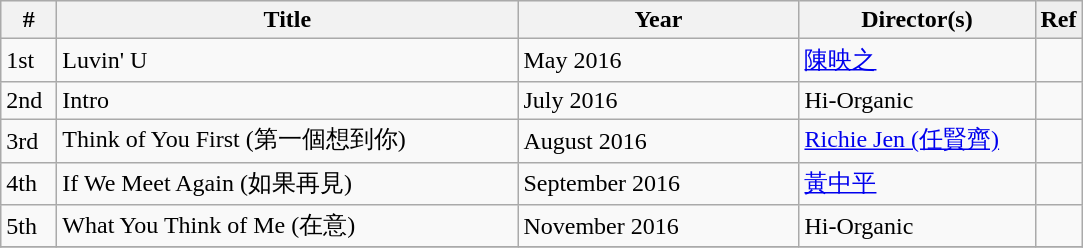<table class="wikitable">
<tr bgcolor="#EEEEEE" style="font-weight:bold;">
<th width="30px">#</th>
<th width="300px">Title</th>
<th width="180px">Year</th>
<th width="150px">Director(s)</th>
<td>Ref</td>
</tr>
<tr>
<td>1st</td>
<td>Luvin' U</td>
<td>May 2016</td>
<td><a href='#'>陳映之</a></td>
<td></td>
</tr>
<tr>
<td>2nd</td>
<td>Intro</td>
<td>July 2016</td>
<td>Hi-Organic</td>
<td></td>
</tr>
<tr>
<td>3rd</td>
<td>Think of You First (第一個想到你)</td>
<td>August 2016</td>
<td><a href='#'>Richie Jen (任賢齊)</a></td>
<td></td>
</tr>
<tr>
<td>4th</td>
<td>If We Meet Again (如果再見)</td>
<td>September 2016</td>
<td><a href='#'>黃中平</a></td>
<td></td>
</tr>
<tr>
<td>5th</td>
<td>What You Think of Me (在意)</td>
<td>November 2016</td>
<td>Hi-Organic</td>
<td></td>
</tr>
<tr>
</tr>
</table>
